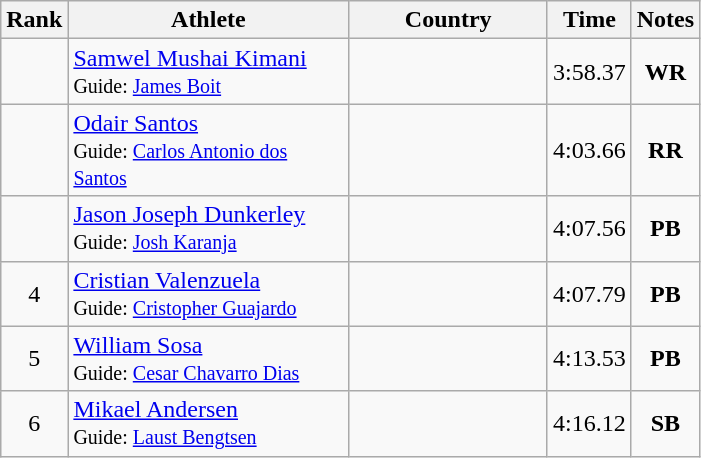<table class="wikitable sortable" style="text-align:center">
<tr>
<th>Rank</th>
<th style="width:180px">Athlete</th>
<th style="width:125px">Country</th>
<th>Time</th>
<th>Notes</th>
</tr>
<tr>
<td></td>
<td style="text-align:left;"><a href='#'>Samwel Mushai Kimani</a><br><small>Guide: <a href='#'>James Boit</a></small></td>
<td style="text-align:left;"></td>
<td>3:58.37</td>
<td><strong>WR</strong></td>
</tr>
<tr>
<td></td>
<td style="text-align:left;"><a href='#'>Odair Santos</a><br><small>Guide: <a href='#'>Carlos Antonio dos Santos</a></small></td>
<td style="text-align:left;"></td>
<td>4:03.66</td>
<td><strong>RR</strong></td>
</tr>
<tr>
<td></td>
<td style="text-align:left;"><a href='#'>Jason Joseph Dunkerley</a><br><small>Guide: <a href='#'>Josh Karanja</a></small></td>
<td style="text-align:left;"></td>
<td>4:07.56</td>
<td><strong>PB</strong></td>
</tr>
<tr>
<td>4</td>
<td style="text-align:left;"><a href='#'>Cristian Valenzuela</a><br><small>Guide: <a href='#'>Cristopher Guajardo</a></small></td>
<td style="text-align:left;"></td>
<td>4:07.79</td>
<td><strong>PB</strong></td>
</tr>
<tr>
<td>5</td>
<td style="text-align:left;"><a href='#'>William Sosa</a><br><small>Guide: <a href='#'>Cesar Chavarro Dias</a></small></td>
<td style="text-align:left;"></td>
<td>4:13.53</td>
<td><strong>PB</strong></td>
</tr>
<tr>
<td>6</td>
<td style="text-align:left;"><a href='#'>Mikael Andersen</a><br><small>Guide: <a href='#'>Laust Bengtsen</a></small></td>
<td style="text-align:left;"></td>
<td>4:16.12</td>
<td><strong>SB</strong></td>
</tr>
</table>
